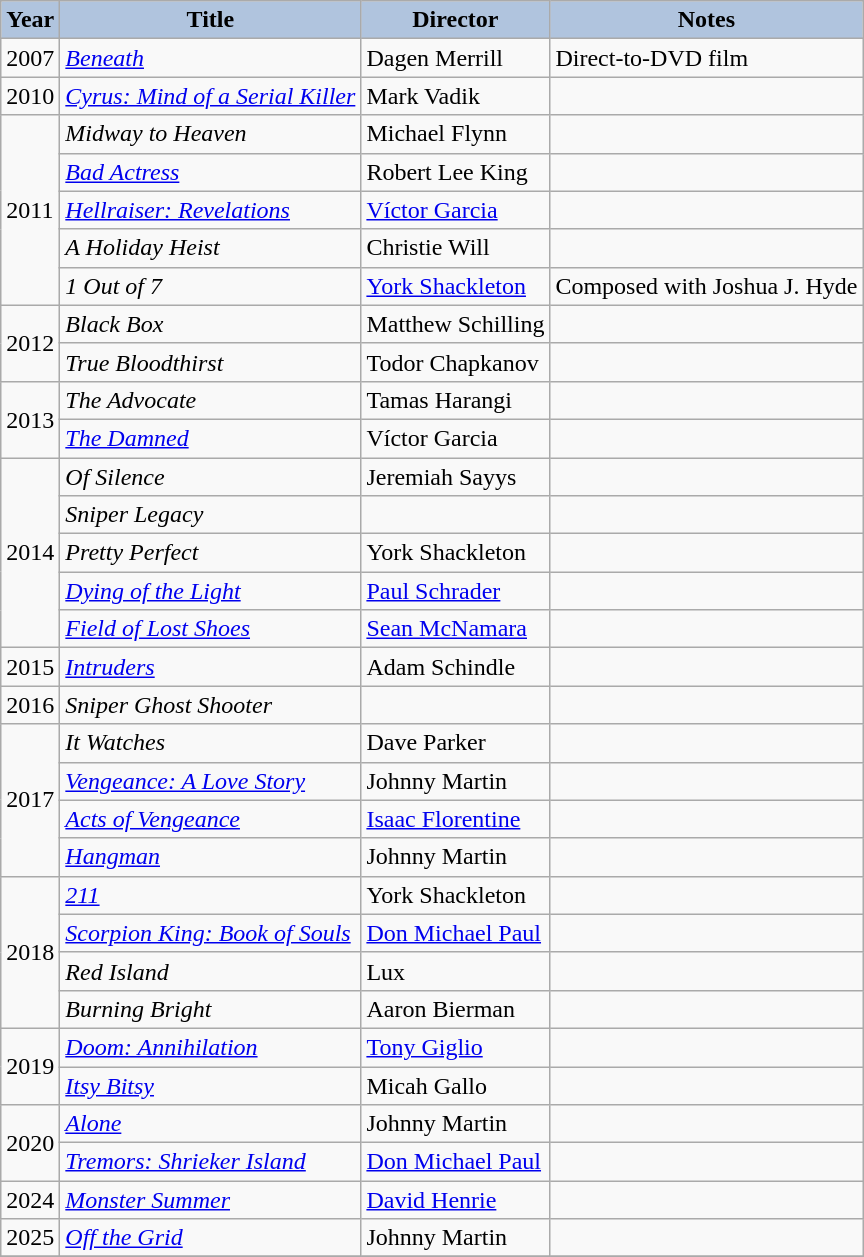<table class="wikitable">
<tr>
<th style="background:#B0C4DE;">Year</th>
<th style="background:#B0C4DE;">Title</th>
<th style="background:#B0C4DE;">Director</th>
<th style="background:#B0C4DE;">Notes</th>
</tr>
<tr>
<td>2007</td>
<td><em><a href='#'>Beneath</a></em></td>
<td>Dagen Merrill</td>
<td>Direct-to-DVD film</td>
</tr>
<tr>
<td>2010</td>
<td><em><a href='#'>Cyrus: Mind of a Serial Killer</a></em></td>
<td>Mark Vadik</td>
<td></td>
</tr>
<tr>
<td rowspan=5>2011</td>
<td><em>Midway to Heaven</em></td>
<td>Michael Flynn</td>
<td></td>
</tr>
<tr>
<td><em><a href='#'>Bad Actress</a></em></td>
<td>Robert Lee King</td>
<td></td>
</tr>
<tr>
<td><em><a href='#'>Hellraiser: Revelations</a></em></td>
<td><a href='#'>Víctor Garcia</a></td>
<td></td>
</tr>
<tr>
<td><em>A Holiday Heist</em></td>
<td>Christie Will</td>
<td></td>
</tr>
<tr>
<td><em>1 Out of 7</em></td>
<td><a href='#'>York Shackleton</a></td>
<td>Composed with Joshua J. Hyde</td>
</tr>
<tr>
<td rowspan=2>2012</td>
<td><em>Black Box</em></td>
<td>Matthew Schilling</td>
<td></td>
</tr>
<tr>
<td><em>True Bloodthirst</em></td>
<td>Todor Chapkanov</td>
<td></td>
</tr>
<tr>
<td rowspan=2>2013</td>
<td><em>The Advocate</em></td>
<td>Tamas Harangi</td>
<td></td>
</tr>
<tr>
<td><em><a href='#'>The Damned</a></em></td>
<td>Víctor Garcia</td>
<td></td>
</tr>
<tr>
<td rowspan=5>2014</td>
<td><em>Of Silence</em></td>
<td>Jeremiah Sayys</td>
<td></td>
</tr>
<tr>
<td><em>Sniper Legacy</em></td>
<td></td>
<td></td>
</tr>
<tr>
<td><em>Pretty Perfect</em></td>
<td>York Shackleton</td>
<td></td>
</tr>
<tr>
<td><em><a href='#'>Dying of the Light</a></em></td>
<td><a href='#'>Paul Schrader</a></td>
<td></td>
</tr>
<tr>
<td><em><a href='#'>Field of Lost Shoes</a></em></td>
<td><a href='#'>Sean McNamara</a></td>
<td></td>
</tr>
<tr>
<td>2015</td>
<td><em><a href='#'>Intruders</a></em></td>
<td>Adam Schindle</td>
<td></td>
</tr>
<tr>
<td>2016</td>
<td><em>Sniper Ghost Shooter</em></td>
<td></td>
<td></td>
</tr>
<tr>
<td rowspan=4>2017</td>
<td><em>It Watches</em></td>
<td>Dave Parker</td>
<td></td>
</tr>
<tr>
<td><em><a href='#'>Vengeance: A Love Story</a></em></td>
<td>Johnny Martin</td>
<td></td>
</tr>
<tr>
<td><em><a href='#'>Acts of Vengeance</a></em></td>
<td><a href='#'>Isaac Florentine</a></td>
<td></td>
</tr>
<tr>
<td><em><a href='#'>Hangman</a></em></td>
<td>Johnny Martin</td>
<td></td>
</tr>
<tr>
<td rowspan=4>2018</td>
<td><em><a href='#'>211</a></em></td>
<td>York Shackleton</td>
<td></td>
</tr>
<tr>
<td><em><a href='#'>Scorpion King: Book of Souls</a></em></td>
<td><a href='#'>Don Michael Paul</a></td>
<td></td>
</tr>
<tr>
<td><em>Red Island</em></td>
<td>Lux</td>
<td></td>
</tr>
<tr>
<td><em>Burning Bright</em></td>
<td>Aaron Bierman</td>
<td></td>
</tr>
<tr>
<td rowspan=2>2019</td>
<td><em><a href='#'>Doom: Annihilation</a></em></td>
<td><a href='#'>Tony Giglio</a></td>
<td></td>
</tr>
<tr>
<td><em><a href='#'>Itsy Bitsy</a></em></td>
<td>Micah Gallo</td>
<td></td>
</tr>
<tr>
<td rowspan="2">2020</td>
<td><em><a href='#'>Alone</a></em></td>
<td>Johnny Martin</td>
<td></td>
</tr>
<tr>
<td><em><a href='#'>Tremors: Shrieker Island</a></em></td>
<td><a href='#'>Don Michael Paul</a></td>
<td></td>
</tr>
<tr>
<td>2024</td>
<td><em><a href='#'>Monster Summer</a></em></td>
<td><a href='#'>David Henrie</a></td>
<td></td>
</tr>
<tr>
<td>2025</td>
<td><em><a href='#'>Off the Grid</a></em></td>
<td>Johnny Martin</td>
<td></td>
</tr>
<tr>
</tr>
</table>
